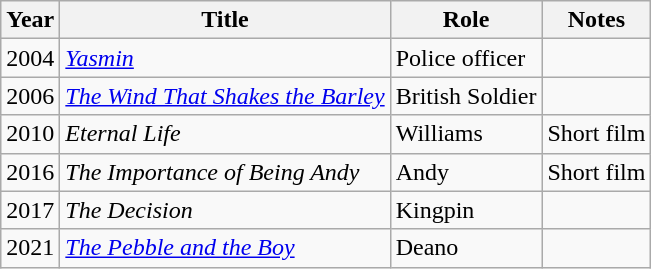<table class="wikitable sortable">
<tr>
<th>Year</th>
<th>Title</th>
<th>Role</th>
<th>Notes</th>
</tr>
<tr>
<td>2004</td>
<td><em><a href='#'>Yasmin</a></em></td>
<td>Police officer</td>
<td></td>
</tr>
<tr>
<td>2006</td>
<td><em><a href='#'>The Wind That Shakes the Barley</a></em></td>
<td>British Soldier</td>
<td></td>
</tr>
<tr>
<td>2010</td>
<td><em>Eternal Life</em></td>
<td>Williams</td>
<td>Short film</td>
</tr>
<tr>
<td>2016</td>
<td><em>The Importance of Being Andy</em></td>
<td>Andy</td>
<td>Short film</td>
</tr>
<tr>
<td>2017</td>
<td><em>The Decision</em></td>
<td>Kingpin</td>
<td></td>
</tr>
<tr>
<td>2021</td>
<td><em><a href='#'>The Pebble and the Boy</a></em></td>
<td>Deano</td>
<td></td>
</tr>
</table>
